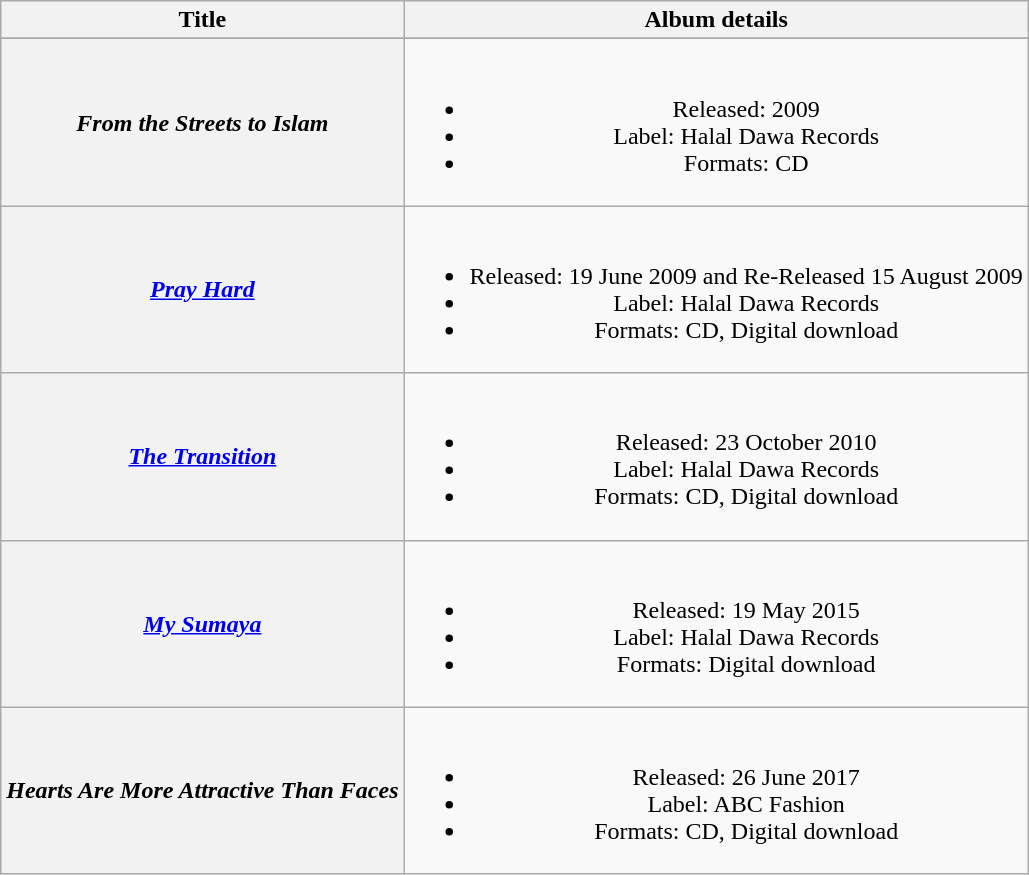<table class="wikitable plainrowheaders" style="text-align:center;">
<tr>
<th scope="col" rowspan="">Title</th>
<th scope="col" rowspan="">Album details</th>
</tr>
<tr>
</tr>
<tr>
<th scope="row"><em>From the Streets to Islam</em></th>
<td><br><ul><li>Released: 2009</li><li>Label: Halal Dawa Records</li><li>Formats: CD</li></ul></td>
</tr>
<tr>
<th scope="row"><em><a href='#'>Pray Hard</a></em></th>
<td><br><ul><li>Released: 19 June 2009 and Re-Released 15 August 2009</li><li>Label: Halal Dawa Records</li><li>Formats: CD, Digital download</li></ul></td>
</tr>
<tr>
<th scope="row"><em><a href='#'>The Transition</a></em></th>
<td><br><ul><li>Released: 23 October 2010</li><li>Label: Halal Dawa Records</li><li>Formats: CD, Digital download</li></ul></td>
</tr>
<tr>
<th scope="row"><em><a href='#'>My Sumaya</a></em></th>
<td><br><ul><li>Released: 19 May 2015</li><li>Label: Halal Dawa Records</li><li>Formats: Digital download</li></ul></td>
</tr>
<tr>
<th scope="row"><em>Hearts Are More Attractive Than Faces</em></th>
<td><br><ul><li>Released: 26 June 2017</li><li>Label: ABC Fashion</li><li>Formats: CD, Digital download</li></ul></td>
</tr>
</table>
